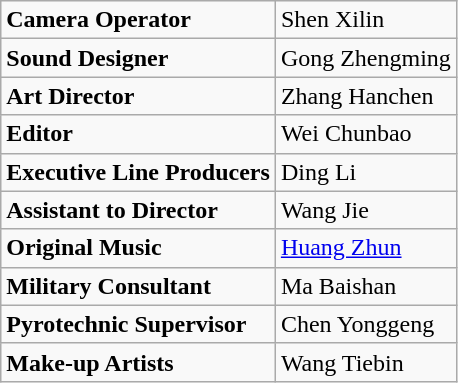<table class="wikitable">
<tr>
<td><strong>Camera Operator</strong></td>
<td>Shen Xilin</td>
</tr>
<tr>
<td><strong>Sound Designer</strong></td>
<td>Gong Zhengming</td>
</tr>
<tr>
<td><strong>Art Director</strong></td>
<td>Zhang Hanchen</td>
</tr>
<tr>
<td><strong>Editor</strong></td>
<td>Wei Chunbao</td>
</tr>
<tr>
<td><strong>Executive Line Producers</strong></td>
<td>Ding Li</td>
</tr>
<tr>
<td><strong>Assistant to Director</strong></td>
<td>Wang Jie</td>
</tr>
<tr>
<td><strong>Original Music</strong></td>
<td><a href='#'>Huang Zhun</a></td>
</tr>
<tr>
<td><strong>Military Consultant</strong></td>
<td>Ma Baishan</td>
</tr>
<tr>
<td><strong>Pyrotechnic Supervisor</strong></td>
<td>Chen Yonggeng</td>
</tr>
<tr>
<td><strong>Make-up Artists</strong></td>
<td>Wang Tiebin</td>
</tr>
</table>
